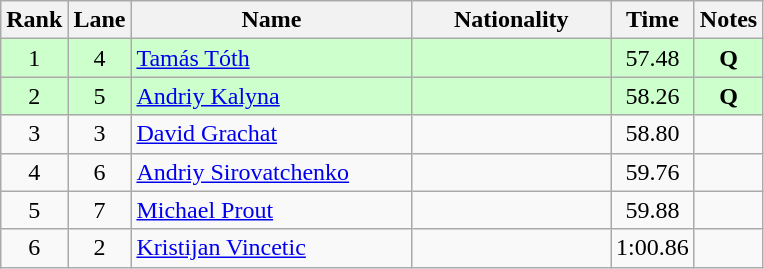<table class="wikitable sortable" style="text-align:center">
<tr>
<th>Rank</th>
<th>Lane</th>
<th style="width:180px">Name</th>
<th style="width:125px">Nationality</th>
<th>Time</th>
<th>Notes</th>
</tr>
<tr style="background:#cfc;">
<td>1</td>
<td>4</td>
<td style="text-align:left;"><a href='#'>Tamás Tóth</a></td>
<td style="text-align:left;"></td>
<td>57.48</td>
<td><strong>Q</strong></td>
</tr>
<tr style="background:#cfc;">
<td>2</td>
<td>5</td>
<td style="text-align:left;"><a href='#'>Andriy Kalyna</a></td>
<td style="text-align:left;"></td>
<td>58.26</td>
<td><strong>Q</strong></td>
</tr>
<tr>
<td>3</td>
<td>3</td>
<td style="text-align:left;"><a href='#'>David Grachat</a></td>
<td style="text-align:left;"></td>
<td>58.80</td>
<td></td>
</tr>
<tr>
<td>4</td>
<td>6</td>
<td style="text-align:left;"><a href='#'>Andriy Sirovatchenko</a></td>
<td style="text-align:left;"></td>
<td>59.76</td>
<td></td>
</tr>
<tr>
<td>5</td>
<td>7</td>
<td style="text-align:left;"><a href='#'>Michael Prout</a></td>
<td style="text-align:left;"></td>
<td>59.88</td>
<td></td>
</tr>
<tr>
<td>6</td>
<td>2</td>
<td style="text-align:left;"><a href='#'>Kristijan Vincetic</a></td>
<td style="text-align:left;"></td>
<td>1:00.86</td>
<td></td>
</tr>
</table>
